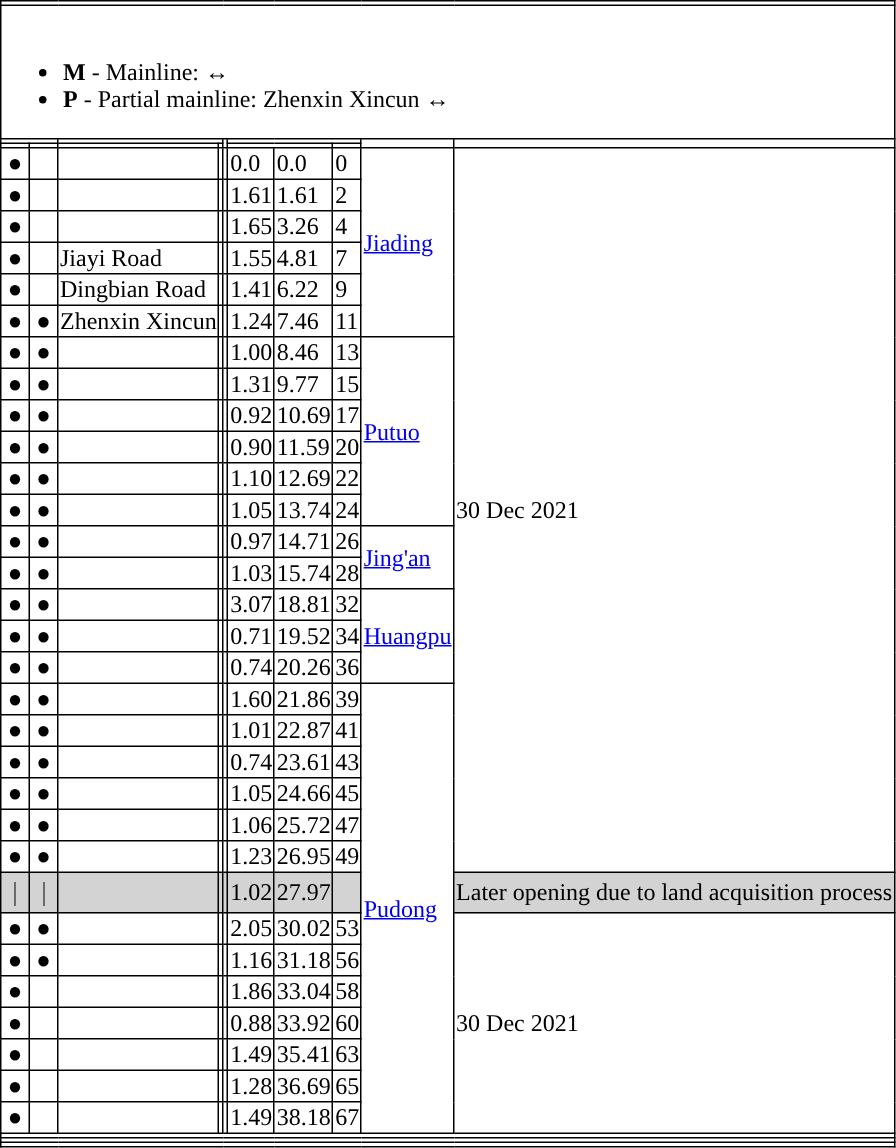<table border=1 style="border-collapse: collapse;" class="mw-collapsible">
<tr>
<th colspan="11" style="text-align: center"></th>
</tr>
<tr>
<td colspan="11" style="text-align: left"><br><ul><li><strong>M</strong> - Mainline:  ↔ </li><li><strong>P</strong> - Partial mainline: Zhenxin Xincun ↔ </li></ul></td>
</tr>
<tr>
<th rowspan="1" colspan="2"></th>
<th colspan="2"></th>
<th rowspan="2"></th>
<th colspan="3" rowspan="1"></th>
<th rowspan="2"></th>
<th rowspan="2"></th>
</tr>
<tr>
<th rowspan="1"></th>
<th></th>
<th></th>
<th></th>
<th colspan="2"></th>
<th></th>
</tr>
<tr>
<td align="center">●</td>
<td></td>
<td></td>
<td></td>
<td></td>
<td>0.0</td>
<td>0.0</td>
<td>0</td>
<td rowspan="6"><a href='#'>Jiading</a></td>
<td rowspan="23">30 Dec 2021</td>
</tr>
<tr>
<td align="center">●</td>
<td></td>
<td> </td>
<td></td>
<td></td>
<td>1.61</td>
<td>1.61</td>
<td>2</td>
</tr>
<tr>
<td align="center">●</td>
<td></td>
<td></td>
<td></td>
<td></td>
<td>1.65</td>
<td>3.26</td>
<td>4</td>
</tr>
<tr>
<td align="center">●</td>
<td></td>
<td>Jiayi Road</td>
<td></td>
<td></td>
<td>1.55</td>
<td>4.81</td>
<td>7</td>
</tr>
<tr>
<td align="center">●</td>
<td></td>
<td>Dingbian Road </td>
<td></td>
<td></td>
<td>1.41</td>
<td>6.22</td>
<td>9</td>
</tr>
<tr>
<td align="center">●</td>
<td align="center">●</td>
<td>Zhenxin Xincun</td>
<td></td>
<td></td>
<td>1.24</td>
<td>7.46</td>
<td>11</td>
</tr>
<tr>
<td align="center">●</td>
<td align="center">●</td>
<td></td>
<td></td>
<td></td>
<td>1.00</td>
<td>8.46</td>
<td>13</td>
<td rowspan="6"><a href='#'>Putuo</a></td>
</tr>
<tr>
<td align="center">●</td>
<td align="center">●</td>
<td></td>
<td></td>
<td></td>
<td>1.31</td>
<td>9.77</td>
<td>15</td>
</tr>
<tr>
<td align="center">●</td>
<td align="center">●</td>
<td></td>
<td></td>
<td></td>
<td>0.92</td>
<td>10.69</td>
<td>17</td>
</tr>
<tr>
<td align="center">●</td>
<td align="center">●</td>
<td></td>
<td></td>
<td></td>
<td>0.90</td>
<td>11.59</td>
<td>20</td>
</tr>
<tr>
<td align="center">●</td>
<td align="center">●</td>
<td></td>
<td></td>
<td>   </td>
<td>1.10</td>
<td>12.69</td>
<td>22</td>
</tr>
<tr>
<td align="center">●</td>
<td align="center">●</td>
<td></td>
<td></td>
<td></td>
<td>1.05</td>
<td>13.74</td>
<td>24</td>
</tr>
<tr>
<td align="center">●</td>
<td align="center">●</td>
<td></td>
<td></td>
<td></td>
<td>0.97</td>
<td>14.71</td>
<td>26</td>
<td rowspan="2"><a href='#'>Jing'an</a></td>
</tr>
<tr>
<td align="center">●</td>
<td align="center">●</td>
<td></td>
<td></td>
<td> </td>
<td>1.03</td>
<td>15.74</td>
<td>28</td>
</tr>
<tr>
<td align="center">●</td>
<td align="center">●</td>
<td></td>
<td></td>
<td></td>
<td>3.07</td>
<td>18.81</td>
<td>32</td>
<td rowspan="3"><a href='#'>Huangpu</a></td>
</tr>
<tr>
<td align="center">●</td>
<td align="center">●</td>
<td></td>
<td></td>
<td></td>
<td>0.71</td>
<td>19.52</td>
<td>34</td>
</tr>
<tr>
<td align="center">●</td>
<td align="center">●</td>
<td></td>
<td></td>
<td></td>
<td>0.74</td>
<td>20.26</td>
<td>36</td>
</tr>
<tr>
<td align="center">●</td>
<td align="center">●</td>
<td></td>
<td></td>
<td></td>
<td>1.60</td>
<td>21.86</td>
<td>39</td>
<td rowspan="14"><a href='#'>Pudong</a></td>
</tr>
<tr>
<td align="center">●</td>
<td align="center">●</td>
<td></td>
<td></td>
<td></td>
<td>1.01</td>
<td>22.87</td>
<td>41</td>
</tr>
<tr>
<td align="center">●</td>
<td align="center">●</td>
<td></td>
<td></td>
<td></td>
<td>0.74</td>
<td>23.61</td>
<td>43</td>
</tr>
<tr>
<td align="center">●</td>
<td align="center">●</td>
<td></td>
<td></td>
<td></td>
<td>1.05</td>
<td>24.66</td>
<td>45</td>
</tr>
<tr>
<td align="center">●</td>
<td align="center">●</td>
<td></td>
<td></td>
<td></td>
<td>1.06</td>
<td>25.72</td>
<td>47</td>
</tr>
<tr>
<td align="center">●</td>
<td align="center">●</td>
<td></td>
<td></td>
<td></td>
<td>1.23</td>
<td>26.95</td>
<td>49</td>
</tr>
<tr bgcolor="lightgrey">
<td align="center">｜</td>
<td align="center">｜</td>
<td></td>
<td></td>
<td></td>
<td>1.02</td>
<td>27.97</td>
<td></td>
<td>Later opening due to land acquisition process</td>
</tr>
<tr>
<td align="center">●</td>
<td align="center">●</td>
<td></td>
<td></td>
<td></td>
<td>2.05</td>
<td>30.02</td>
<td>53</td>
<td rowspan="7">30 Dec 2021</td>
</tr>
<tr>
<td align="center">●</td>
<td align="center">●</td>
<td></td>
<td></td>
<td></td>
<td>1.16</td>
<td>31.18</td>
<td>56</td>
</tr>
<tr>
<td align="center">●</td>
<td></td>
<td></td>
<td></td>
<td></td>
<td>1.86</td>
<td>33.04</td>
<td>58</td>
</tr>
<tr>
<td align="center">●</td>
<td></td>
<td> </td>
<td></td>
<td></td>
<td>0.88</td>
<td>33.92</td>
<td>60</td>
</tr>
<tr>
<td align="center">●</td>
<td></td>
<td> </td>
<td></td>
<td></td>
<td>1.49</td>
<td>35.41</td>
<td>63</td>
</tr>
<tr>
<td align="center">●</td>
<td></td>
<td></td>
<td></td>
<td></td>
<td>1.28</td>
<td>36.69</td>
<td>65</td>
</tr>
<tr>
<td align="center">●</td>
<td></td>
<td></td>
<td></td>
<td></td>
<td>1.49</td>
<td>38.18</td>
<td>67</td>
</tr>
<tr style="background:#">
<td colspan = "11"></td>
</tr>
<tr>
<td colspan = "11"></td>
</tr>
<tr style="background: #">
<td colspan = "11"></td>
</tr>
</table>
